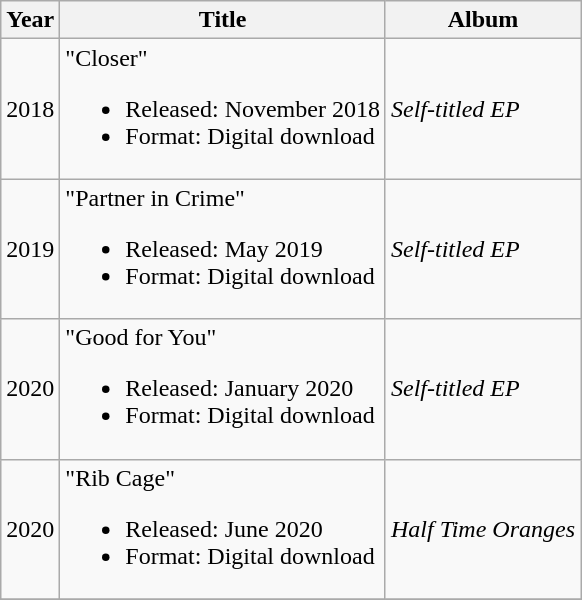<table class="wikitable">
<tr>
<th>Year</th>
<th>Title</th>
<th>Album</th>
</tr>
<tr>
<td>2018</td>
<td>"Closer"<br><ul><li>Released: November 2018</li><li>Format: Digital download</li></ul></td>
<td><em>Self-titled EP</em></td>
</tr>
<tr>
<td>2019</td>
<td>"Partner in Crime"<br><ul><li>Released: May 2019</li><li>Format: Digital download</li></ul></td>
<td><em>Self-titled EP</em></td>
</tr>
<tr>
<td>2020</td>
<td>"Good for You"<br><ul><li>Released: January 2020</li><li>Format: Digital download</li></ul></td>
<td><em>Self-titled EP</em></td>
</tr>
<tr>
<td>2020</td>
<td>"Rib Cage"<br><ul><li>Released: June 2020</li><li>Format: Digital download</li></ul></td>
<td><em>Half Time Oranges</em></td>
</tr>
<tr>
</tr>
</table>
